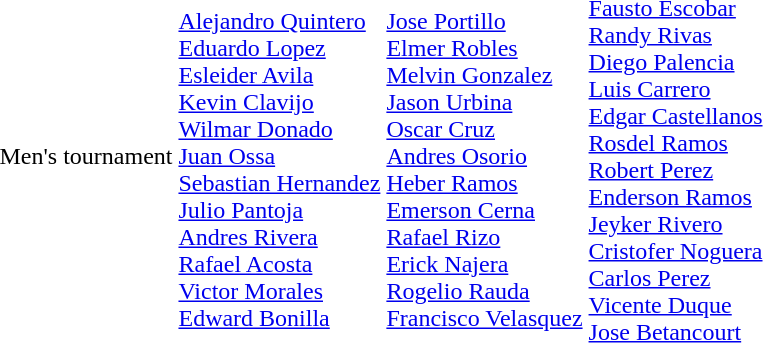<table>
<tr>
<td>Men's tournament</td>
<td><br><a href='#'>Alejandro Quintero</a><br><a href='#'>Eduardo Lopez</a><br><a href='#'>Esleider Avila</a><br><a href='#'>Kevin Clavijo</a><br><a href='#'>Wilmar Donado</a><br><a href='#'>Juan Ossa</a><br><a href='#'>Sebastian Hernandez</a><br><a href='#'>Julio Pantoja</a><br><a href='#'>Andres Rivera</a><br><a href='#'>Rafael Acosta</a><br><a href='#'>Victor Morales</a><br><a href='#'>Edward Bonilla</a></td>
<td><br><a href='#'>Jose Portillo</a><br><a href='#'>Elmer Robles</a><br><a href='#'>Melvin Gonzalez</a><br><a href='#'>Jason Urbina</a><br><a href='#'>Oscar Cruz</a><br><a href='#'>Andres Osorio</a><br><a href='#'>Heber Ramos</a><br><a href='#'>Emerson Cerna</a><br><a href='#'>Rafael Rizo</a><br><a href='#'>Erick Najera</a><br><a href='#'>Rogelio Rauda</a><br><a href='#'>Francisco Velasquez</a></td>
<td><br><a href='#'>Fausto Escobar</a><br><a href='#'>Randy Rivas</a><br><a href='#'>Diego Palencia</a><br><a href='#'>Luis Carrero</a><br><a href='#'>Edgar Castellanos</a><br><a href='#'>Rosdel Ramos</a><br><a href='#'>Robert Perez</a><br><a href='#'>Enderson Ramos</a><br><a href='#'>Jeyker Rivero</a><br><a href='#'>Cristofer Noguera</a><br><a href='#'>Carlos Perez</a><br><a href='#'>Vicente Duque</a><br><a href='#'>Jose Betancourt</a></td>
</tr>
</table>
